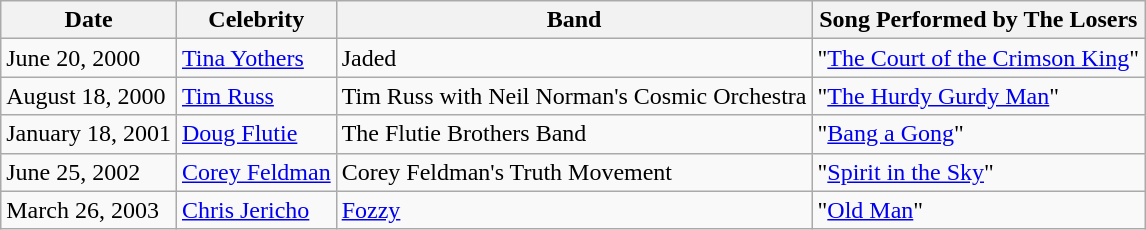<table class="wikitable" border="1">
<tr>
<th>Date</th>
<th>Celebrity</th>
<th>Band</th>
<th>Song Performed by The Losers</th>
</tr>
<tr>
<td>June 20, 2000</td>
<td><a href='#'>Tina Yothers</a></td>
<td>Jaded</td>
<td>"<a href='#'>The Court of the Crimson King</a>"</td>
</tr>
<tr>
<td>August 18, 2000</td>
<td><a href='#'>Tim Russ</a></td>
<td>Tim Russ with Neil Norman's Cosmic Orchestra</td>
<td>"<a href='#'>The Hurdy Gurdy Man</a>"</td>
</tr>
<tr>
<td>January 18, 2001</td>
<td><a href='#'>Doug Flutie</a></td>
<td>The Flutie Brothers Band</td>
<td>"<a href='#'>Bang a Gong</a>"</td>
</tr>
<tr>
<td>June 25, 2002</td>
<td><a href='#'>Corey Feldman</a></td>
<td>Corey Feldman's Truth Movement</td>
<td>"<a href='#'>Spirit in the Sky</a>"</td>
</tr>
<tr>
<td>March 26, 2003</td>
<td><a href='#'>Chris Jericho</a></td>
<td><a href='#'>Fozzy</a></td>
<td>"<a href='#'>Old Man</a>"</td>
</tr>
</table>
